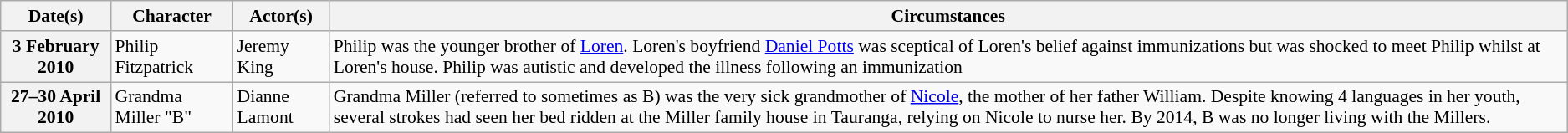<table class="wikitable plainrowheaders" style="font-size:90%">
<tr>
<th scope="col">Date(s)</th>
<th scope="col">Character</th>
<th scope="col">Actor(s)</th>
<th scope="col">Circumstances</th>
</tr>
<tr>
<th scope="row">3 February 2010</th>
<td> Philip Fitzpatrick</td>
<td>Jeremy King</td>
<td>Philip was the younger brother of <a href='#'>Loren</a>. Loren's boyfriend <a href='#'>Daniel Potts</a> was sceptical of Loren's belief against immunizations but was shocked to meet Philip whilst at Loren's house. Philip was autistic and developed the illness following an immunization</td>
</tr>
<tr>
<th scope="row">27–30 April 2010</th>
<td> Grandma Miller "B"</td>
<td>Dianne Lamont</td>
<td>Grandma Miller (referred to sometimes as B) was the very sick grandmother of <a href='#'>Nicole</a>, the mother of her father William. Despite knowing 4 languages in her youth, several strokes had seen her bed ridden at the Miller family house in Tauranga, relying on Nicole to nurse her. By 2014, B was no longer living with the Millers.</td>
</tr>
</table>
